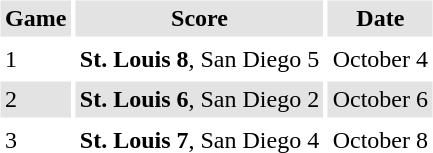<table border="0" cellspacing="3" cellpadding="3">
<tr style="background: #e3e3e3;">
<th>Game</th>
<th>Score</th>
<th>Date</th>
</tr>
<tr>
<td>1</td>
<td><strong>St. Louis 8</strong>, San Diego 5</td>
<td>October 4</td>
</tr>
<tr style="background: #e3e3e3;">
<td>2</td>
<td><strong>St. Louis 6</strong>, San Diego 2</td>
<td>October 6</td>
</tr>
<tr>
<td>3</td>
<td><strong>St. Louis 7</strong>, San Diego 4</td>
<td>October 8</td>
</tr>
</table>
